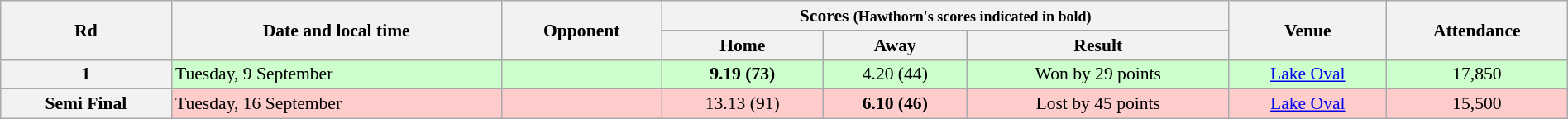<table class="wikitable" style="font-size:90%; text-align:center; width: 100%; margin-left: auto; margin-right: auto">
<tr>
<th rowspan="2">Rd</th>
<th rowspan="2">Date and local time</th>
<th rowspan="2">Opponent</th>
<th colspan="3">Scores <small>(Hawthorn's scores indicated in bold)</small></th>
<th rowspan="2">Venue</th>
<th rowspan="2">Attendance</th>
</tr>
<tr>
<th>Home</th>
<th>Away</th>
<th>Result</th>
</tr>
<tr style="background:#cfc">
<th>1</th>
<td align=left>Tuesday, 9 September</td>
<td align=left></td>
<td><strong>9.19 (73)</strong></td>
<td>4.20 (44)</td>
<td>Won by 29 points</td>
<td><a href='#'>Lake Oval</a></td>
<td>17,850</td>
</tr>
<tr style="background:#fcc;">
<th>Semi Final</th>
<td align=left>Tuesday, 16 September</td>
<td align=left></td>
<td>13.13 (91)</td>
<td><strong>6.10 (46)</strong></td>
<td>Lost by 45 points</td>
<td><a href='#'>Lake Oval</a></td>
<td>15,500</td>
</tr>
</table>
